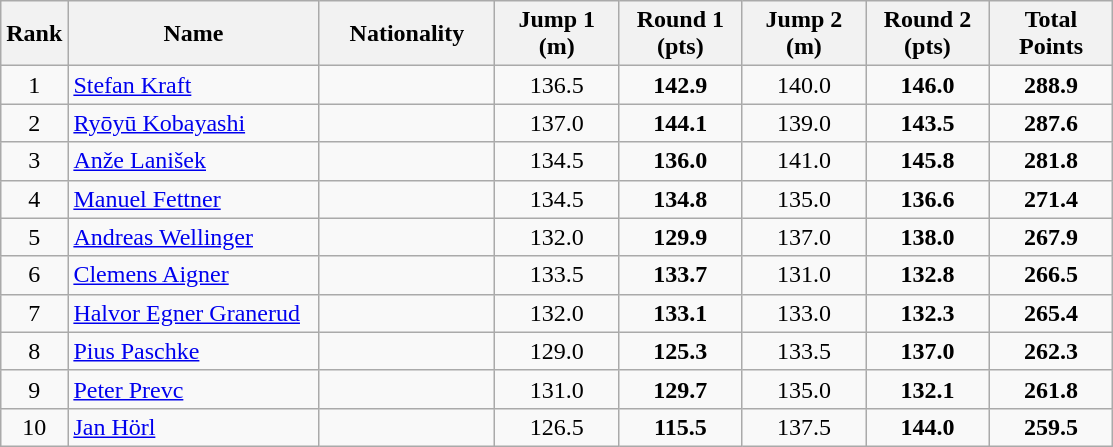<table class="wikitable sortable" style="text-align: center;">
<tr>
<th>Rank</th>
<th width=160>Name</th>
<th width=110>Nationality</th>
<th width=75>Jump 1 (m)</th>
<th width=75>Round 1 (pts)</th>
<th width=75>Jump 2 (m)</th>
<th width=75>Round 2 (pts)</th>
<th width=75>Total Points</th>
</tr>
<tr>
<td>1</td>
<td align=left><a href='#'>Stefan Kraft</a></td>
<td align=left></td>
<td>136.5</td>
<td><strong>142.9</strong></td>
<td>140.0</td>
<td><strong>146.0</strong></td>
<td><strong>288.9</strong></td>
</tr>
<tr>
<td>2</td>
<td align=left><a href='#'>Ryōyū Kobayashi</a></td>
<td align=left></td>
<td>137.0</td>
<td><strong>144.1</strong></td>
<td>139.0</td>
<td><strong>143.5</strong></td>
<td><strong>287.6</strong></td>
</tr>
<tr>
<td>3</td>
<td align=left><a href='#'>Anže Lanišek</a></td>
<td align=left></td>
<td>134.5</td>
<td><strong>136.0</strong></td>
<td>141.0</td>
<td><strong>145.8</strong></td>
<td><strong>281.8</strong></td>
</tr>
<tr>
<td>4</td>
<td align=left><a href='#'>Manuel Fettner</a></td>
<td align=left></td>
<td>134.5</td>
<td><strong>134.8</strong></td>
<td>135.0</td>
<td><strong>136.6</strong></td>
<td><strong>271.4</strong></td>
</tr>
<tr>
<td>5</td>
<td align=left><a href='#'>Andreas Wellinger</a></td>
<td align=left></td>
<td>132.0</td>
<td><strong>129.9</strong></td>
<td>137.0</td>
<td><strong>138.0</strong></td>
<td><strong>267.9</strong></td>
</tr>
<tr>
<td>6</td>
<td align=left><a href='#'>Clemens Aigner</a></td>
<td align=left></td>
<td>133.5</td>
<td><strong>133.7</strong></td>
<td>131.0</td>
<td><strong>132.8</strong></td>
<td><strong>266.5</strong></td>
</tr>
<tr>
<td>7</td>
<td align=left><a href='#'>Halvor Egner Granerud</a></td>
<td align=left></td>
<td>132.0</td>
<td><strong>133.1</strong></td>
<td>133.0</td>
<td><strong>132.3</strong></td>
<td><strong>265.4</strong></td>
</tr>
<tr>
<td>8</td>
<td align=left><a href='#'>Pius Paschke</a></td>
<td align=left></td>
<td>129.0</td>
<td><strong>125.3</strong></td>
<td>133.5</td>
<td><strong>137.0</strong></td>
<td><strong>262.3</strong></td>
</tr>
<tr>
<td>9</td>
<td align=left><a href='#'>Peter Prevc</a></td>
<td align=left></td>
<td>131.0</td>
<td><strong>129.7</strong></td>
<td>135.0</td>
<td><strong>132.1</strong></td>
<td><strong>261.8</strong></td>
</tr>
<tr>
<td>10</td>
<td align=left><a href='#'>Jan Hörl</a></td>
<td align=left></td>
<td>126.5</td>
<td><strong>115.5</strong></td>
<td>137.5</td>
<td><strong>144.0</strong></td>
<td><strong>259.5</strong></td>
</tr>
</table>
